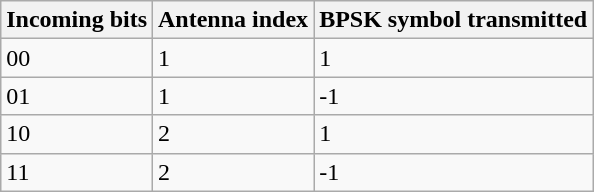<table class="wikitable">
<tr>
<th>Incoming bits</th>
<th>Antenna index</th>
<th>BPSK symbol transmitted</th>
</tr>
<tr>
<td>00</td>
<td>1</td>
<td>1</td>
</tr>
<tr>
<td>01</td>
<td>1</td>
<td>-1</td>
</tr>
<tr>
<td>10</td>
<td>2</td>
<td>1</td>
</tr>
<tr>
<td>11</td>
<td>2</td>
<td>-1</td>
</tr>
</table>
